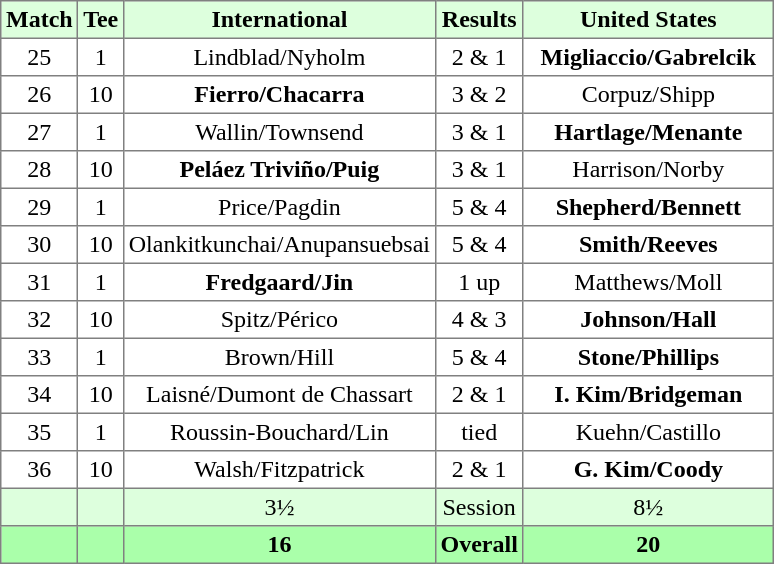<table border="1" cellpadding="3" style="border-collapse:collapse; text-align:center;">
<tr style="background:#ddffdd;">
<th>Match</th>
<th>Tee</th>
<th width="160">International</th>
<th>Results</th>
<th width="160">United States</th>
</tr>
<tr>
<td>25</td>
<td>1</td>
<td>Lindblad/Nyholm</td>
<td>2 & 1</td>
<td><strong>Migliaccio/Gabrelcik</strong></td>
</tr>
<tr>
<td>26</td>
<td>10</td>
<td><strong>Fierro/Chacarra</strong></td>
<td>3 & 2</td>
<td>Corpuz/Shipp</td>
</tr>
<tr>
<td>27</td>
<td>1</td>
<td>Wallin/Townsend</td>
<td>3 & 1</td>
<td><strong>Hartlage/Menante</strong></td>
</tr>
<tr>
<td>28</td>
<td>10</td>
<td><strong>Peláez Triviño/Puig</strong></td>
<td>3 & 1</td>
<td>Harrison/Norby</td>
</tr>
<tr>
<td>29</td>
<td>1</td>
<td>Price/Pagdin</td>
<td>5 & 4</td>
<td><strong>Shepherd/Bennett</strong></td>
</tr>
<tr>
<td>30</td>
<td>10</td>
<td>Olankitkunchai/Anupansuebsai</td>
<td>5 & 4</td>
<td><strong>Smith/Reeves</strong></td>
</tr>
<tr>
<td>31</td>
<td>1</td>
<td><strong>Fredgaard/Jin</strong></td>
<td>1 up</td>
<td>Matthews/Moll</td>
</tr>
<tr>
<td>32</td>
<td>10</td>
<td>Spitz/Périco</td>
<td>4 & 3</td>
<td><strong>Johnson/Hall</strong></td>
</tr>
<tr>
<td>33</td>
<td>1</td>
<td>Brown/Hill</td>
<td>5 & 4</td>
<td><strong>Stone/Phillips</strong></td>
</tr>
<tr>
<td>34</td>
<td>10</td>
<td>Laisné/Dumont de Chassart</td>
<td>2 & 1</td>
<td><strong>I. Kim/Bridgeman</strong></td>
</tr>
<tr>
<td>35</td>
<td>1</td>
<td>Roussin-Bouchard/Lin</td>
<td>tied</td>
<td>Kuehn/Castillo</td>
</tr>
<tr>
<td>36</td>
<td>10</td>
<td>Walsh/Fitzpatrick</td>
<td>2 & 1</td>
<td><strong>G. Kim/Coody</strong></td>
</tr>
<tr style="background:#ddffdd;">
<td></td>
<td></td>
<td>3½</td>
<td>Session</td>
<td>8½</td>
</tr>
<tr style="background:#aaffaa;">
<th></th>
<th></th>
<th>16</th>
<th>Overall</th>
<th>20</th>
</tr>
</table>
